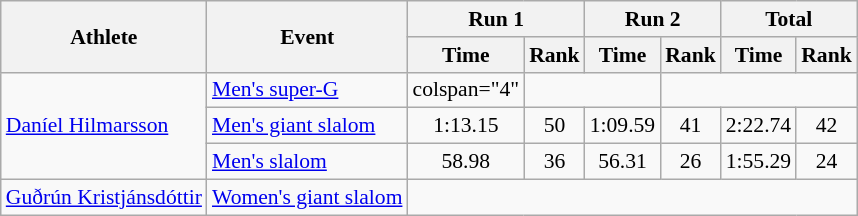<table class="wikitable" style="font-size:90%">
<tr>
<th rowspan="2">Athlete</th>
<th rowspan="2">Event</th>
<th colspan="2">Run 1</th>
<th colspan="2">Run 2</th>
<th colspan="2">Total</th>
</tr>
<tr>
<th>Time</th>
<th>Rank</th>
<th>Time</th>
<th>Rank</th>
<th>Time</th>
<th>Rank</th>
</tr>
<tr>
<td rowspan="3"><a href='#'>Daníel Hilmarsson</a></td>
<td><a href='#'>Men's super-G</a></td>
<td>colspan="4"</td>
<td colspan="2" align="center"></td>
</tr>
<tr>
<td><a href='#'>Men's giant slalom</a></td>
<td align="center">1:13.15</td>
<td align="center">50</td>
<td align="center">1:09.59</td>
<td align="center">41</td>
<td align="center">2:22.74</td>
<td align="center">42</td>
</tr>
<tr>
<td><a href='#'>Men's slalom</a></td>
<td align="center">58.98</td>
<td align="center">36</td>
<td align="center">56.31</td>
<td align="center">26</td>
<td align="center">1:55.29</td>
<td align="center">24</td>
</tr>
<tr>
<td><a href='#'>Guðrún Kristjánsdóttir</a></td>
<td><a href='#'>Women's giant slalom</a></td>
<td align="center" colspan="6"></td>
</tr>
</table>
